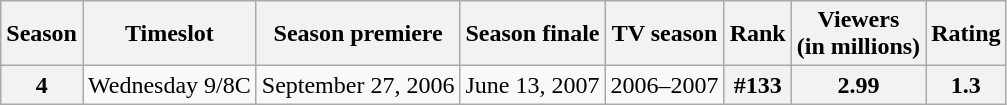<table class="wikitable">
<tr>
<th>Season</th>
<th>Timeslot</th>
<th>Season premiere</th>
<th>Season finale</th>
<th>TV season</th>
<th>Rank</th>
<th>Viewers<br>(in millions)</th>
<th>Rating</th>
</tr>
<tr>
<th style="text-align:center">4</th>
<td style="text-align:center">Wednesday 9/8C</td>
<td style="text-align:center">September 27, 2006</td>
<td style="text-align:center">June 13, 2007</td>
<td style="text-align:center">2006–2007</td>
<th style="text-align:center">#133</th>
<th style="text-align:center">2.99</th>
<th style="text-align:center">1.3</th>
</tr>
</table>
